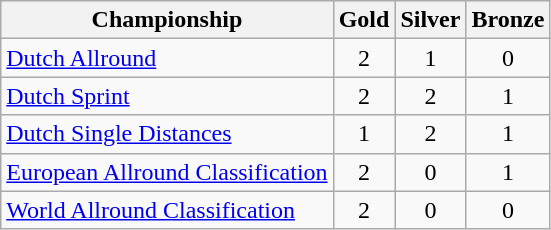<table class="wikitable">
<tr>
<th>Championship</th>
<th>Gold <br> </th>
<th>Silver <br> </th>
<th>Bronze <br> </th>
</tr>
<tr>
<td><a href='#'>Dutch Allround</a></td>
<td style="text-align:center">2</td>
<td style="text-align:center">1</td>
<td style="text-align:center">0</td>
</tr>
<tr>
<td><a href='#'>Dutch Sprint</a></td>
<td style="text-align:center">2</td>
<td style="text-align:center">2</td>
<td style="text-align:center">1</td>
</tr>
<tr>
<td><a href='#'>Dutch Single Distances</a></td>
<td style="text-align:center">1</td>
<td style="text-align:center">2</td>
<td style="text-align:center">1</td>
</tr>
<tr>
<td><a href='#'>European Allround Classification</a></td>
<td style="text-align:center">2</td>
<td style="text-align:center">0</td>
<td style="text-align:center">1</td>
</tr>
<tr>
<td><a href='#'>World Allround Classification</a></td>
<td style="text-align:center">2</td>
<td style="text-align:center">0</td>
<td style="text-align:center">0</td>
</tr>
</table>
